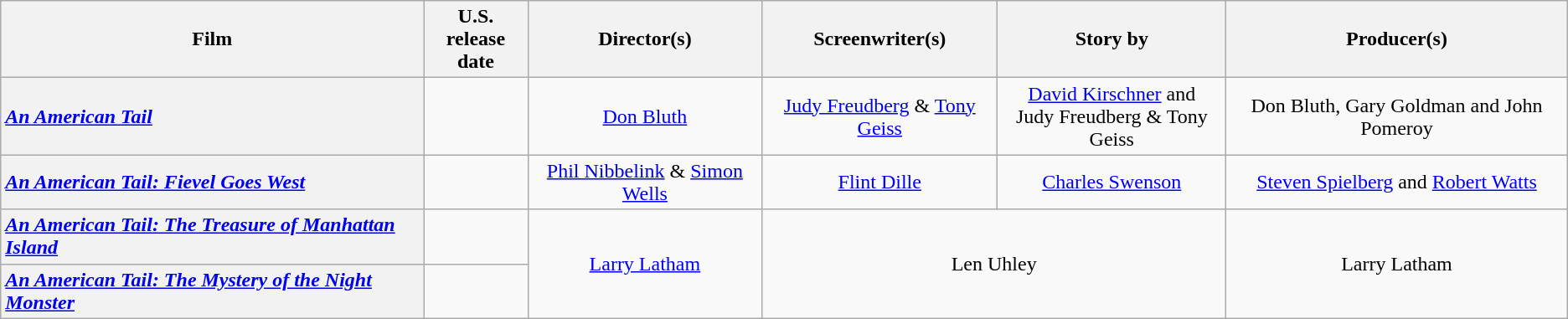<table class="wikitable plainrowheaders" style="text-align:center; width=98%;">
<tr>
<th scope="col" style="width: 27%;">Film</th>
<th scope="col">U.S. <br>release date</th>
<th scope="col">Director(s)</th>
<th scope="col">Screenwriter(s)</th>
<th scope="col">Story by</th>
<th scope="col">Producer(s)</th>
</tr>
<tr>
<th scope="row" style="text-align:left"><em><a href='#'>An American Tail</a></em></th>
<td style="text-align:center"></td>
<td><a href='#'>Don Bluth</a></td>
<td><a href='#'>Judy Freudberg</a> & <a href='#'>Tony Geiss</a></td>
<td><a href='#'>David Kirschner</a> and <br>Judy Freudberg & Tony Geiss</td>
<td>Don Bluth, Gary Goldman and John Pomeroy</td>
</tr>
<tr>
<th scope="row" style="text-align:left"><em><a href='#'>An American Tail: Fievel Goes West</a></em></th>
<td style="text-align:center"></td>
<td><a href='#'>Phil Nibbelink</a> & <a href='#'>Simon Wells</a></td>
<td><a href='#'>Flint Dille</a></td>
<td><a href='#'>Charles Swenson</a></td>
<td><a href='#'>Steven Spielberg</a> and <a href='#'>Robert Watts</a></td>
</tr>
<tr>
<th scope="row" style="text-align:left"><em><a href='#'>An American Tail: The Treasure of Manhattan Island</a></em></th>
<td style="text-align:center"></td>
<td rowspan="2"><a href='#'>Larry Latham</a></td>
<td rowspan="2" colspan="2">Len Uhley</td>
<td rowspan="2">Larry Latham</td>
</tr>
<tr>
<th scope="row" style="text-align:left"><em><a href='#'>An American Tail: The Mystery of the Night Monster</a></em></th>
<td style="text-align:center"></td>
</tr>
</table>
